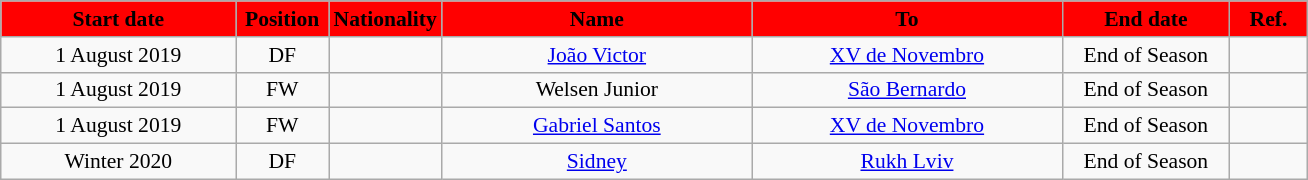<table class="wikitable"  style="text-align:center; font-size:90%; ">
<tr>
<th style="background:#FF0000; color:#000000; width:150px;">Start date</th>
<th style="background:#FF0000; color:#000000; width:55px;">Position</th>
<th style="background:#FF0000; color:#000000; width:55px;">Nationality</th>
<th style="background:#FF0000; color:#000000; width:200px;">Name</th>
<th style="background:#FF0000; color:#000000; width:200px;">To</th>
<th style="background:#FF0000; color:#000000; width:105px;">End date</th>
<th style="background:#FF0000; color:#000000; width:45px;">Ref.</th>
</tr>
<tr>
<td>1 August 2019</td>
<td>DF</td>
<td></td>
<td><a href='#'>João Victor</a></td>
<td><a href='#'>XV de Novembro</a></td>
<td>End of Season</td>
<td></td>
</tr>
<tr>
<td>1 August 2019</td>
<td>FW</td>
<td></td>
<td>Welsen Junior</td>
<td><a href='#'>São Bernardo</a></td>
<td>End of Season</td>
<td></td>
</tr>
<tr>
<td>1 August 2019</td>
<td>FW</td>
<td></td>
<td><a href='#'>Gabriel Santos</a></td>
<td><a href='#'>XV de Novembro</a></td>
<td>End of Season</td>
<td></td>
</tr>
<tr>
<td>Winter 2020</td>
<td>DF</td>
<td></td>
<td><a href='#'>Sidney</a></td>
<td><a href='#'>Rukh Lviv</a></td>
<td>End of Season</td>
<td></td>
</tr>
</table>
